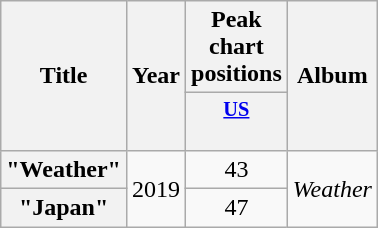<table class="wikitable plainrowheaders" style="text-align:center;">
<tr>
<th scope="col" rowspan="2">Title</th>
<th scope="col" rowspan="2">Year</th>
<th scope="col" colspan="1">Peak chart positions</th>
<th scope="col" rowspan="2">Album</th>
</tr>
<tr>
<th scope="col" style="width:3em;font-size:85%;"><a href='#'>US<br></a><br></th>
</tr>
<tr>
<th scope="row">"Weather"</th>
<td rowspan="2">2019</td>
<td>43</td>
<td rowspan="2"><em>Weather</em></td>
</tr>
<tr>
<th scope="row">"Japan"<br></th>
<td>47</td>
</tr>
</table>
